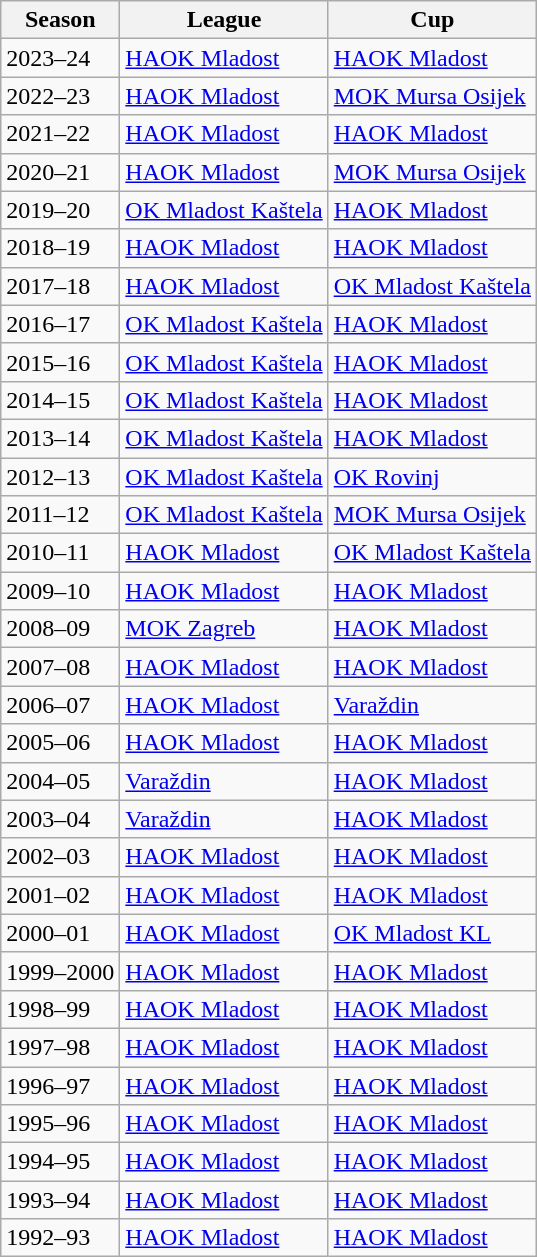<table class="wikitable">
<tr>
<th>Season</th>
<th>League</th>
<th>Cup</th>
</tr>
<tr>
<td>2023–24</td>
<td><a href='#'>HAOK Mladost</a></td>
<td><a href='#'>HAOK Mladost</a></td>
</tr>
<tr>
<td>2022–23</td>
<td><a href='#'>HAOK Mladost</a></td>
<td><a href='#'>MOK Mursa Osijek</a></td>
</tr>
<tr>
<td>2021–22</td>
<td><a href='#'>HAOK Mladost</a></td>
<td><a href='#'>HAOK Mladost</a></td>
</tr>
<tr>
<td>2020–21</td>
<td><a href='#'>HAOK Mladost</a></td>
<td><a href='#'>MOK Mursa Osijek</a></td>
</tr>
<tr>
<td>2019–20</td>
<td><a href='#'>OK Mladost Kaštela</a></td>
<td><a href='#'>HAOK Mladost</a></td>
</tr>
<tr>
<td>2018–19</td>
<td><a href='#'>HAOK Mladost</a></td>
<td><a href='#'>HAOK Mladost</a></td>
</tr>
<tr>
<td>2017–18</td>
<td><a href='#'>HAOK Mladost</a></td>
<td><a href='#'>OK Mladost Kaštela</a></td>
</tr>
<tr>
<td>2016–17</td>
<td><a href='#'>OK Mladost Kaštela</a></td>
<td><a href='#'>HAOK Mladost</a></td>
</tr>
<tr>
<td>2015–16</td>
<td><a href='#'>OK Mladost Kaštela</a></td>
<td><a href='#'>HAOK Mladost</a></td>
</tr>
<tr>
<td>2014–15</td>
<td><a href='#'>OK Mladost Kaštela</a></td>
<td><a href='#'>HAOK Mladost</a></td>
</tr>
<tr>
<td>2013–14</td>
<td><a href='#'>OK Mladost Kaštela</a></td>
<td><a href='#'>HAOK Mladost</a></td>
</tr>
<tr>
<td>2012–13</td>
<td><a href='#'>OK Mladost Kaštela</a></td>
<td><a href='#'>OK Rovinj</a></td>
</tr>
<tr>
<td>2011–12</td>
<td><a href='#'>OK Mladost Kaštela</a></td>
<td><a href='#'>MOK Mursa Osijek</a></td>
</tr>
<tr>
<td>2010–11</td>
<td><a href='#'>HAOK Mladost</a></td>
<td><a href='#'>OK Mladost Kaštela</a></td>
</tr>
<tr>
<td>2009–10</td>
<td><a href='#'>HAOK Mladost</a></td>
<td><a href='#'>HAOK Mladost</a></td>
</tr>
<tr>
<td>2008–09</td>
<td><a href='#'>MOK Zagreb</a></td>
<td><a href='#'>HAOK Mladost</a></td>
</tr>
<tr>
<td>2007–08</td>
<td><a href='#'>HAOK Mladost</a></td>
<td><a href='#'>HAOK Mladost</a></td>
</tr>
<tr>
<td>2006–07</td>
<td><a href='#'>HAOK Mladost</a></td>
<td><a href='#'>Varaždin</a></td>
</tr>
<tr>
<td>2005–06</td>
<td><a href='#'>HAOK Mladost</a></td>
<td><a href='#'>HAOK Mladost</a></td>
</tr>
<tr>
<td>2004–05</td>
<td><a href='#'>Varaždin</a></td>
<td><a href='#'>HAOK Mladost</a></td>
</tr>
<tr>
<td>2003–04</td>
<td><a href='#'>Varaždin</a></td>
<td><a href='#'>HAOK Mladost</a></td>
</tr>
<tr>
<td>2002–03</td>
<td><a href='#'>HAOK Mladost</a></td>
<td><a href='#'>HAOK Mladost</a></td>
</tr>
<tr>
<td>2001–02</td>
<td><a href='#'>HAOK Mladost</a></td>
<td><a href='#'>HAOK Mladost</a></td>
</tr>
<tr>
<td>2000–01</td>
<td><a href='#'>HAOK Mladost</a></td>
<td><a href='#'>OK Mladost KL</a></td>
</tr>
<tr>
<td>1999–2000</td>
<td><a href='#'>HAOK Mladost</a></td>
<td><a href='#'>HAOK Mladost</a></td>
</tr>
<tr>
<td>1998–99</td>
<td><a href='#'>HAOK Mladost</a></td>
<td><a href='#'>HAOK Mladost</a></td>
</tr>
<tr>
<td>1997–98</td>
<td><a href='#'>HAOK Mladost</a></td>
<td><a href='#'>HAOK Mladost</a></td>
</tr>
<tr>
<td>1996–97</td>
<td><a href='#'>HAOK Mladost</a></td>
<td><a href='#'>HAOK Mladost</a></td>
</tr>
<tr>
<td>1995–96</td>
<td><a href='#'>HAOK Mladost</a></td>
<td><a href='#'>HAOK Mladost</a></td>
</tr>
<tr>
<td>1994–95</td>
<td><a href='#'>HAOK Mladost</a></td>
<td><a href='#'>HAOK Mladost</a></td>
</tr>
<tr>
<td>1993–94</td>
<td><a href='#'>HAOK Mladost</a></td>
<td><a href='#'>HAOK Mladost</a></td>
</tr>
<tr>
<td>1992–93</td>
<td><a href='#'>HAOK Mladost</a></td>
<td><a href='#'>HAOK Mladost</a></td>
</tr>
</table>
